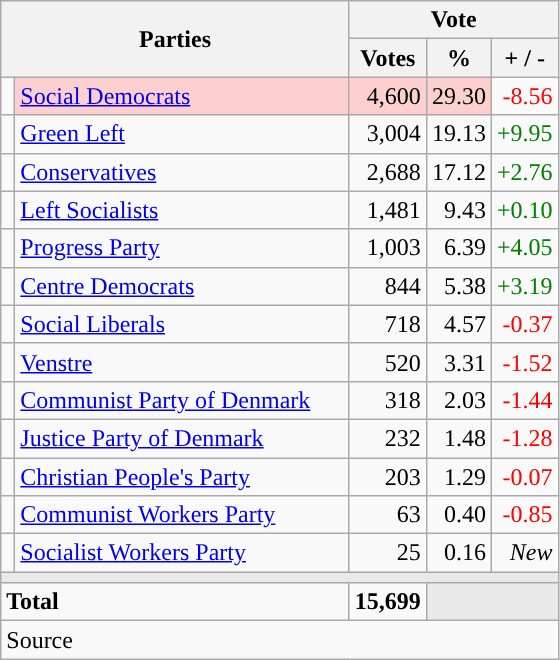<table class="wikitable" style="text-align:right;">
<tr>
<th style="text-align:centre;" rowspan="2" colspan="2" width="225">Parties</th>
<th colspan="3">Vote</th>
</tr>
<tr>
<th width="15">Votes</th>
<th width="15">%</th>
<th width="15">+ / -</th>
</tr>
<tr>
<td width="2" style="color:inherit;background:"></td>
<td bgcolor=#fbd0ce  align="left"><a href='#'>Social Democrats</a></td>
<td bgcolor=#fbd0ce>4,600</td>
<td bgcolor=#fbd0ce>29.30</td>
<td style=color:red;>-8.56</td>
</tr>
<tr>
<td width="2" style="color:inherit;background:"></td>
<td align="left"><a href='#'>Green Left</a></td>
<td>3,004</td>
<td>19.13</td>
<td style=color:green;>+9.95</td>
</tr>
<tr>
<td width="2" style="color:inherit;background:"></td>
<td align="left"><a href='#'>Conservatives</a></td>
<td>2,688</td>
<td>17.12</td>
<td style=color:green;>+2.76</td>
</tr>
<tr>
<td width="2" style="color:inherit;background:"></td>
<td align="left"><a href='#'>Left Socialists</a></td>
<td>1,481</td>
<td>9.43</td>
<td style=color:green;>+0.10</td>
</tr>
<tr>
<td width="2" style="color:inherit;background:"></td>
<td align="left"><a href='#'>Progress Party</a></td>
<td>1,003</td>
<td>6.39</td>
<td style=color:green;>+4.05</td>
</tr>
<tr>
<td width="2" style="color:inherit;background:"></td>
<td align="left"><a href='#'>Centre Democrats</a></td>
<td>844</td>
<td>5.38</td>
<td style=color:green;>+3.19</td>
</tr>
<tr>
<td width="2" style="color:inherit;background:"></td>
<td align="left"><a href='#'>Social Liberals</a></td>
<td>718</td>
<td>4.57</td>
<td style=color:red;>-0.37</td>
</tr>
<tr>
<td width="2" style="color:inherit;background:"></td>
<td align="left"><a href='#'>Venstre</a></td>
<td>520</td>
<td>3.31</td>
<td style=color:red;>-1.52</td>
</tr>
<tr>
<td width="2" style="color:inherit;background:"></td>
<td align="left"><a href='#'>Communist Party of Denmark</a></td>
<td>318</td>
<td>2.03</td>
<td style=color:red;>-1.44</td>
</tr>
<tr>
<td width="2" style="color:inherit;background:"></td>
<td align="left"><a href='#'>Justice Party of Denmark</a></td>
<td>232</td>
<td>1.48</td>
<td style=color:red;>-1.28</td>
</tr>
<tr>
<td width="2" style="color:inherit;background:"></td>
<td align="left"><a href='#'>Christian People's Party</a></td>
<td>203</td>
<td>1.29</td>
<td style=color:red;>-0.07</td>
</tr>
<tr>
<td width="2" style="color:inherit;background:"></td>
<td align="left"><a href='#'>Communist Workers Party</a></td>
<td>63</td>
<td>0.40</td>
<td style=color:red;>-0.85</td>
</tr>
<tr>
<td width="2" style="color:inherit;background:"></td>
<td align="left"><a href='#'>Socialist Workers Party</a></td>
<td>25</td>
<td>0.16</td>
<td><em>New</em></td>
</tr>
<tr>
<td colspan="7" bgcolor="#E9E9E9"></td>
</tr>
<tr>
<td align="left" colspan="2"><strong>Total</strong></td>
<td><strong>15,699</strong></td>
<td bgcolor="#E9E9E9" colspan="2"></td>
</tr>
<tr>
<td align="left" colspan="6">Source</td>
</tr>
</table>
